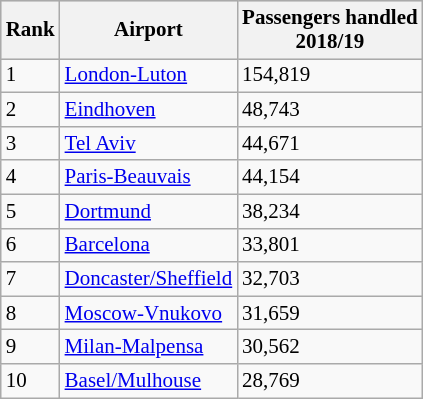<table class="wikitable sortable" style="font-size: 87.5%" width= align=>
<tr style="background:lightgrey;">
<th>Rank</th>
<th>Airport</th>
<th>Passengers handled <br>2018/19</th>
</tr>
<tr>
<td>1</td>
<td> <a href='#'>London-Luton</a></td>
<td>154,819</td>
</tr>
<tr>
<td>2</td>
<td> <a href='#'>Eindhoven</a></td>
<td>48,743</td>
</tr>
<tr>
<td>3</td>
<td> <a href='#'>Tel Aviv</a></td>
<td>44,671</td>
</tr>
<tr>
<td>4</td>
<td> <a href='#'>Paris-Beauvais</a></td>
<td>44,154</td>
</tr>
<tr>
<td>5</td>
<td> <a href='#'>Dortmund</a></td>
<td>38,234</td>
</tr>
<tr>
<td>6</td>
<td> <a href='#'>Barcelona</a></td>
<td>33,801</td>
</tr>
<tr>
<td>7</td>
<td> <a href='#'>Doncaster/Sheffield</a></td>
<td>32,703</td>
</tr>
<tr>
<td>8</td>
<td> <a href='#'>Moscow-Vnukovo</a></td>
<td>31,659</td>
</tr>
<tr>
<td>9</td>
<td> <a href='#'>Milan-Malpensa</a></td>
<td>30,562</td>
</tr>
<tr>
<td>10</td>
<td> <a href='#'>Basel/Mulhouse</a></td>
<td>28,769</td>
</tr>
</table>
